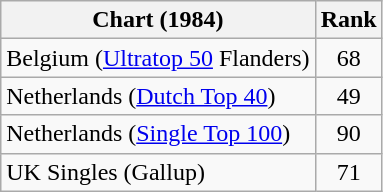<table class="wikitable sortable">
<tr>
<th>Chart (1984)</th>
<th>Rank</th>
</tr>
<tr>
<td>Belgium (<a href='#'>Ultratop 50</a> Flanders)</td>
<td align="center">68</td>
</tr>
<tr>
<td>Netherlands (<a href='#'>Dutch Top 40</a>)</td>
<td align="center">49</td>
</tr>
<tr>
<td>Netherlands (<a href='#'>Single Top 100</a>)</td>
<td align="center">90</td>
</tr>
<tr>
<td>UK Singles (Gallup)</td>
<td align="center">71</td>
</tr>
</table>
